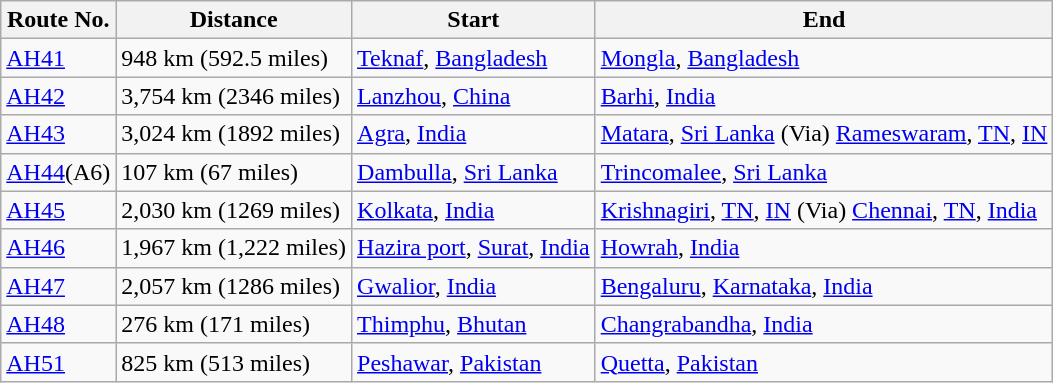<table class="wikitable sortable mw-collapsible">
<tr>
<th>Route No.</th>
<th>Distance</th>
<th>Start</th>
<th>End</th>
</tr>
<tr>
<td><a href='#'>AH41</a></td>
<td>948 km (592.5 miles)</td>
<td><a href='#'>Teknaf</a>, <a href='#'>Bangladesh</a></td>
<td><a href='#'>Mongla</a>, <a href='#'>Bangladesh</a></td>
</tr>
<tr>
<td><a href='#'>AH42</a></td>
<td>3,754 km (2346 miles)</td>
<td><a href='#'>Lanzhou</a>, <a href='#'>China</a></td>
<td><a href='#'>Barhi</a>, <a href='#'>India</a></td>
</tr>
<tr>
<td><a href='#'>AH43</a></td>
<td>3,024 km (1892 miles)</td>
<td><a href='#'>Agra</a>, <a href='#'>India</a></td>
<td><a href='#'>Matara</a>, <a href='#'>Sri Lanka</a> (Via) <a href='#'>Rameswaram</a>, <a href='#'>TN</a>, <a href='#'>IN</a></td>
</tr>
<tr>
<td><a href='#'>AH44</a>(A6)</td>
<td>107 km (67 miles)</td>
<td><a href='#'>Dambulla</a>, <a href='#'>Sri Lanka</a></td>
<td><a href='#'>Trincomalee</a>, <a href='#'>Sri Lanka</a></td>
</tr>
<tr>
<td><a href='#'>AH45</a></td>
<td>2,030 km (1269 miles)</td>
<td><a href='#'>Kolkata</a>, <a href='#'>India</a></td>
<td><a href='#'>Krishnagiri</a>, <a href='#'>TN</a>, <a href='#'>IN</a> (Via) <a href='#'>Chennai</a>, <a href='#'>TN</a>, <a href='#'>India</a></td>
</tr>
<tr>
<td><a href='#'>AH46</a></td>
<td>1,967 km (1,222 miles)</td>
<td><a href='#'>Hazira port</a>, <a href='#'>Surat</a>, <a href='#'>India</a></td>
<td><a href='#'>Howrah</a>, <a href='#'>India</a></td>
</tr>
<tr>
<td><a href='#'>AH47</a></td>
<td>2,057 km (1286 miles)</td>
<td><a href='#'>Gwalior</a>, <a href='#'>India</a></td>
<td><a href='#'>Bengaluru</a>, <a href='#'>Karnataka</a>, <a href='#'>India</a></td>
</tr>
<tr>
<td><a href='#'>AH48</a></td>
<td>276 km (171 miles)</td>
<td><a href='#'>Thimphu</a>, <a href='#'>Bhutan</a></td>
<td><a href='#'>Changrabandha</a>, <a href='#'>India</a></td>
</tr>
<tr>
<td><a href='#'>AH51</a></td>
<td>825 km (513 miles)</td>
<td><a href='#'>Peshawar</a>, <a href='#'>Pakistan</a></td>
<td><a href='#'>Quetta</a>, <a href='#'>Pakistan</a></td>
</tr>
</table>
